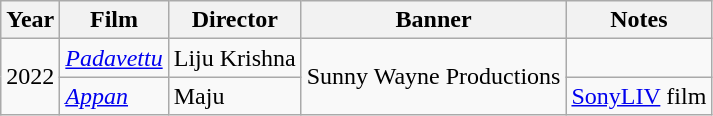<table class="wikitable sortable">
<tr>
<th>Year</th>
<th>Film</th>
<th>Director</th>
<th>Banner</th>
<th>Notes</th>
</tr>
<tr>
<td rowspan=2>2022</td>
<td><em><a href='#'>Padavettu</a></em></td>
<td>Liju Krishna</td>
<td rowspan=2>Sunny Wayne Productions</td>
<td></td>
</tr>
<tr>
<td><em><a href='#'>Appan</a></em></td>
<td>Maju</td>
<td><a href='#'>SonyLIV</a> film</td>
</tr>
</table>
